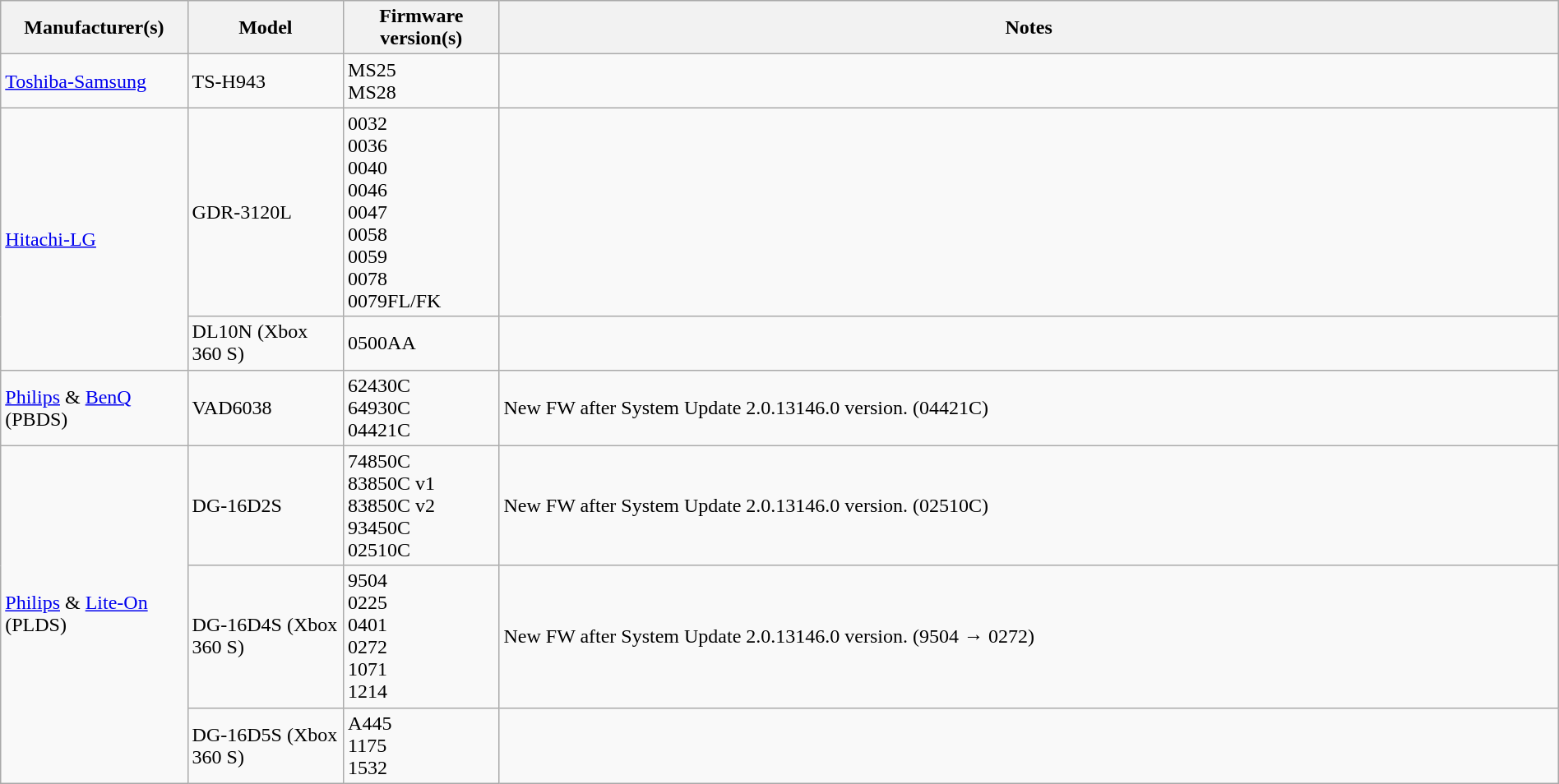<table class="wikitable" style="margin:0.5em auto; width:100%;">
<tr>
<th style="width:12%;">Manufacturer(s)</th>
<th style="width:10%;">Model</th>
<th style="width:10%;">Firmware version(s)</th>
<th style="width:68%;">Notes</th>
</tr>
<tr>
<td><a href='#'>Toshiba-Samsung</a></td>
<td>TS-H943</td>
<td>MS25<br>MS28</td>
<td></td>
</tr>
<tr>
<td rowspan="2"><a href='#'>Hitachi-LG</a></td>
<td>GDR-3120L</td>
<td>0032<br>0036<br>0040<br>0046<br>0047<br>0058<br>0059<br>0078<br>0079FL/FK</td>
<td></td>
</tr>
<tr>
<td>DL10N (Xbox 360 S)</td>
<td>0500AA</td>
<td></td>
</tr>
<tr>
<td><a href='#'>Philips</a> & <a href='#'>BenQ</a> (PBDS)</td>
<td>VAD6038</td>
<td>62430C<br>64930C<br> 04421C</td>
<td>New FW after System Update 2.0.13146.0 version. (04421C)</td>
</tr>
<tr>
<td rowspan="3"><a href='#'>Philips</a> & <a href='#'>Lite-On</a> (PLDS)</td>
<td>DG-16D2S</td>
<td>74850C<br>83850C v1<br>83850C v2<br>93450C <br>02510C</td>
<td>New FW after System Update 2.0.13146.0 version. (02510C)</td>
</tr>
<tr>
<td>DG-16D4S (Xbox 360 S)</td>
<td>9504<br>0225<br>0401<br>0272<br>1071<br>1214</td>
<td>New FW after System Update 2.0.13146.0 version. (9504 → 0272)</td>
</tr>
<tr>
<td>DG-16D5S (Xbox 360 S)</td>
<td>A445<br>1175<br>1532</td>
<td></td>
</tr>
</table>
